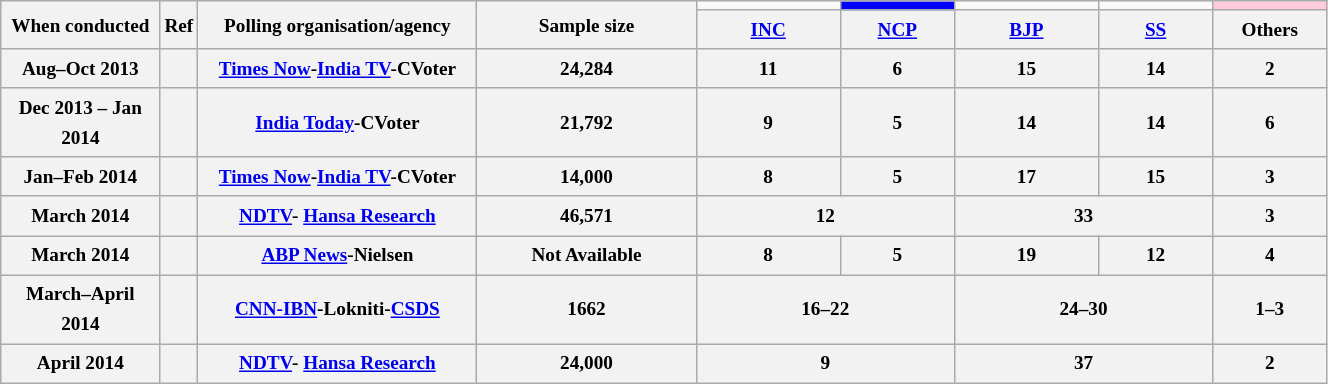<table class="wikitable" style="text-align:center;font-size:80%;line-height:20px;">
<tr>
<th class="wikitable" rowspan="2" width="100px">When conducted</th>
<th class="wikitable" rowspan="2" width="10px">Ref</th>
<th class="wikitable" rowspan="2" width="180px">Polling organisation/agency</th>
<th class="wikitable" rowspan="2" width="140px">Sample size</th>
<td bgcolor=></td>
<td style="background:blue;"></td>
<td bgcolor=></td>
<td bgcolor=></td>
<td style="background:#FFCBDB;"></td>
</tr>
<tr>
<th class="wikitable" width="90px"><a href='#'>INC</a></th>
<th class="wikitable" width="70px"><a href='#'>NCP</a></th>
<th class="wikitable" width="90px"><a href='#'>BJP</a></th>
<th class="wikitable" width="70px"><a href='#'>SS</a></th>
<th class="wikitable" width="70px">Others</th>
</tr>
<tr class="hintergrundfarbe2" style="text-align:center">
<th>Aug–Oct 2013</th>
<th></th>
<th><a href='#'>Times Now</a>-<a href='#'>India TV</a>-CVoter</th>
<th>24,284</th>
<th>11</th>
<th>6</th>
<th>15</th>
<th>14</th>
<th>2</th>
</tr>
<tr class="hintergrundfarbe2" style="text-align:center">
<th>Dec 2013 – Jan 2014</th>
<th></th>
<th><a href='#'>India Today</a>-CVoter</th>
<th>21,792</th>
<th>9</th>
<th>5</th>
<th>14</th>
<th>14</th>
<th>6</th>
</tr>
<tr class="hintergrundfarbe2" style="text-align:center">
<th>Jan–Feb 2014</th>
<th></th>
<th><a href='#'>Times Now</a>-<a href='#'>India TV</a>-CVoter</th>
<th>14,000</th>
<th>8</th>
<th>5</th>
<th>17</th>
<th>15</th>
<th>3</th>
</tr>
<tr class="hintergrundfarbe2" style="text-align:center">
<th>March 2014</th>
<th></th>
<th><a href='#'>NDTV</a>- <a href='#'>Hansa Research</a></th>
<th>46,571</th>
<th colspan="2">12</th>
<th colspan="2">33</th>
<th>3</th>
</tr>
<tr class="hintergrundfarbe2" style="text-align:center">
<th>March 2014</th>
<th></th>
<th><a href='#'>ABP News</a>-Nielsen</th>
<th>Not Available</th>
<th>8</th>
<th>5</th>
<th>19</th>
<th>12</th>
<th>4</th>
</tr>
<tr class="hintergrundfarbe2" style="text-align:center">
<th>March–April 2014</th>
<th></th>
<th><a href='#'>CNN-IBN</a>-Lokniti-<a href='#'>CSDS</a></th>
<th>1662</th>
<th colspan="2">16–22</th>
<th colspan="2">24–30</th>
<th>1–3</th>
</tr>
<tr class="hintergrundfarbe2" style="text-align:center">
<th>April 2014</th>
<th></th>
<th><a href='#'>NDTV</a>- <a href='#'>Hansa Research</a></th>
<th>24,000</th>
<th colspan="2">9</th>
<th colspan="2">37</th>
<th>2</th>
</tr>
</table>
